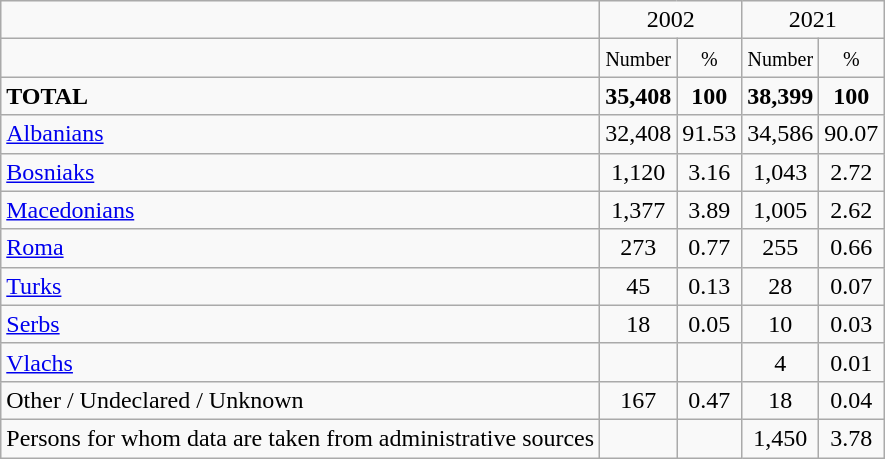<table class="wikitable">
<tr>
<td></td>
<td colspan="2" align="center">2002</td>
<td colspan="2" align="center">2021</td>
</tr>
<tr>
<td></td>
<td align="center"><small>Number</small></td>
<td align="center"><small>%</small></td>
<td align="center"><small>Number</small></td>
<td align="center"><small>%</small></td>
</tr>
<tr>
<td><strong>TOTAL</strong></td>
<td align="center"><strong>35,408</strong></td>
<td align="center"><strong>100</strong></td>
<td align="center"><strong>38,399</strong></td>
<td align="center"><strong>100</strong></td>
</tr>
<tr>
<td><a href='#'>Albanians</a></td>
<td align="center">32,408</td>
<td align="center">91.53</td>
<td align="center">34,586</td>
<td align="center">90.07</td>
</tr>
<tr>
<td><a href='#'>Bosniaks</a></td>
<td align="center">1,120</td>
<td align="center">3.16</td>
<td align="center">1,043</td>
<td align="center">2.72</td>
</tr>
<tr>
<td><a href='#'>Macedonians</a></td>
<td align="center">1,377</td>
<td align="center">3.89</td>
<td align="center">1,005</td>
<td align="center">2.62</td>
</tr>
<tr>
<td><a href='#'>Roma</a></td>
<td align="center">273</td>
<td align="center">0.77</td>
<td align="center">255</td>
<td align="center">0.66</td>
</tr>
<tr>
<td><a href='#'>Turks</a></td>
<td align="center">45</td>
<td align="center">0.13</td>
<td align="center">28</td>
<td align="center">0.07</td>
</tr>
<tr>
<td><a href='#'>Serbs</a></td>
<td align="center">18</td>
<td align="center">0.05</td>
<td align="center">10</td>
<td align="center">0.03</td>
</tr>
<tr>
<td><a href='#'>Vlachs</a></td>
<td align="center"></td>
<td align="center"></td>
<td align="center">4</td>
<td align="center">0.01</td>
</tr>
<tr>
<td>Other / Undeclared / Unknown</td>
<td align="center">167</td>
<td align="center">0.47</td>
<td align="center">18</td>
<td align="center">0.04</td>
</tr>
<tr>
<td>Persons for whom data are taken from administrative sources</td>
<td align="center"></td>
<td align="center"></td>
<td align="center">1,450</td>
<td align="center">3.78</td>
</tr>
</table>
